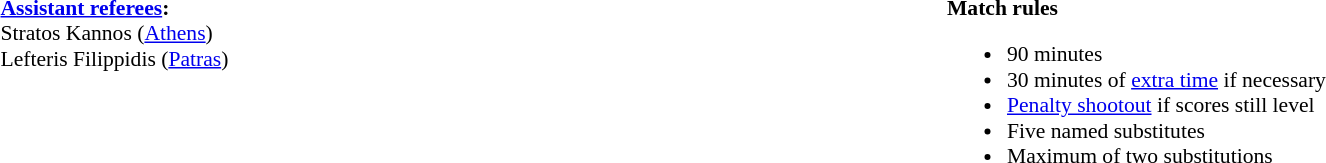<table width=100% style="font-size: 90%">
<tr>
<td width=50% valign=top><br><strong><a href='#'>Assistant referees</a>:</strong>
<br>Stratos Kannos (<a href='#'>Athens</a>)
<br>Lefteris Filippidis (<a href='#'>Patras</a>)</td>
<td width=50% valign=top><br><strong>Match rules</strong><ul><li>90 minutes</li><li>30 minutes of <a href='#'>extra time</a> if necessary</li><li><a href='#'>Penalty shootout</a> if scores still level</li><li>Five named substitutes</li><li>Maximum of two substitutions</li></ul></td>
</tr>
</table>
